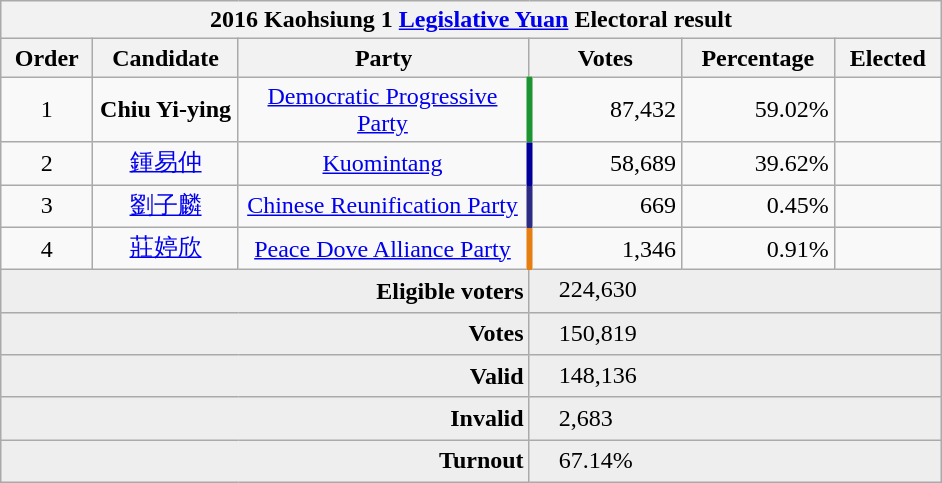<table class="wikitable collapsible" style="margin:1em auto; text-align:center">
<tr>
<th colspan="7" width=620px>2016 Kaohsiung 1 <a href='#'>Legislative Yuan</a> Electoral result</th>
</tr>
<tr>
<th width=35>Order</th>
<th width=55>Candidate</th>
<th width=150>Party</th>
<th width=75>Votes</th>
<th width=75>Percentage</th>
<th width=49>Elected</th>
</tr>
<tr>
<td>1</td>
<td><strong>Chiu Yi-ying</strong></td>
<td><a href='#'>Democratic Progressive Party</a></td>
<td style="border-left:4px solid#1B9431;" align="right">87,432</td>
<td align="right">59.02%</td>
<td align="center"></td>
</tr>
<tr>
<td>2</td>
<td><a href='#'>鍾易仲</a></td>
<td><a href='#'>Kuomintang</a></td>
<td style="border-left:4px solid#000099;" align="right">58,689</td>
<td align="right">39.62%</td>
<td align="center"></td>
</tr>
<tr>
<td>3</td>
<td><a href='#'>劉子麟</a></td>
<td><a href='#'>Chinese Reunification Party</a></td>
<td style="border-left:4px solid#2c2c85;" align="right">669</td>
<td align="right">0.45%</td>
<td align="center"></td>
</tr>
<tr>
<td>4</td>
<td><a href='#'>莊婷欣</a></td>
<td><a href='#'>Peace Dove Alliance Party</a></td>
<td style="border-left:4px solid#e67f12;" align="right">1,346</td>
<td align="right">0.91%</td>
<td align="center"></td>
</tr>
<tr bgcolor=EEEEEE>
<td colspan="3" align="right"><strong>Eligible voters</strong></td>
<td colspan="3" align="left">　224,630</td>
</tr>
<tr bgcolor=EEEEEE>
<td colspan="3" align="right"><strong>Votes</strong></td>
<td colspan="3" align="left">　150,819</td>
</tr>
<tr bgcolor=EEEEEE>
<td colspan="3" align="right"><strong>Valid</strong></td>
<td colspan="3" align="left">　148,136</td>
</tr>
<tr bgcolor=EEEEEE>
<td colspan="3" align="right"><strong>Invalid</strong></td>
<td colspan="3" align="left">　2,683</td>
</tr>
<tr bgcolor=EEEEEE>
<td colspan="3" align="right"><strong>Turnout</strong></td>
<td colspan="3" align="left">　67.14%</td>
</tr>
</table>
